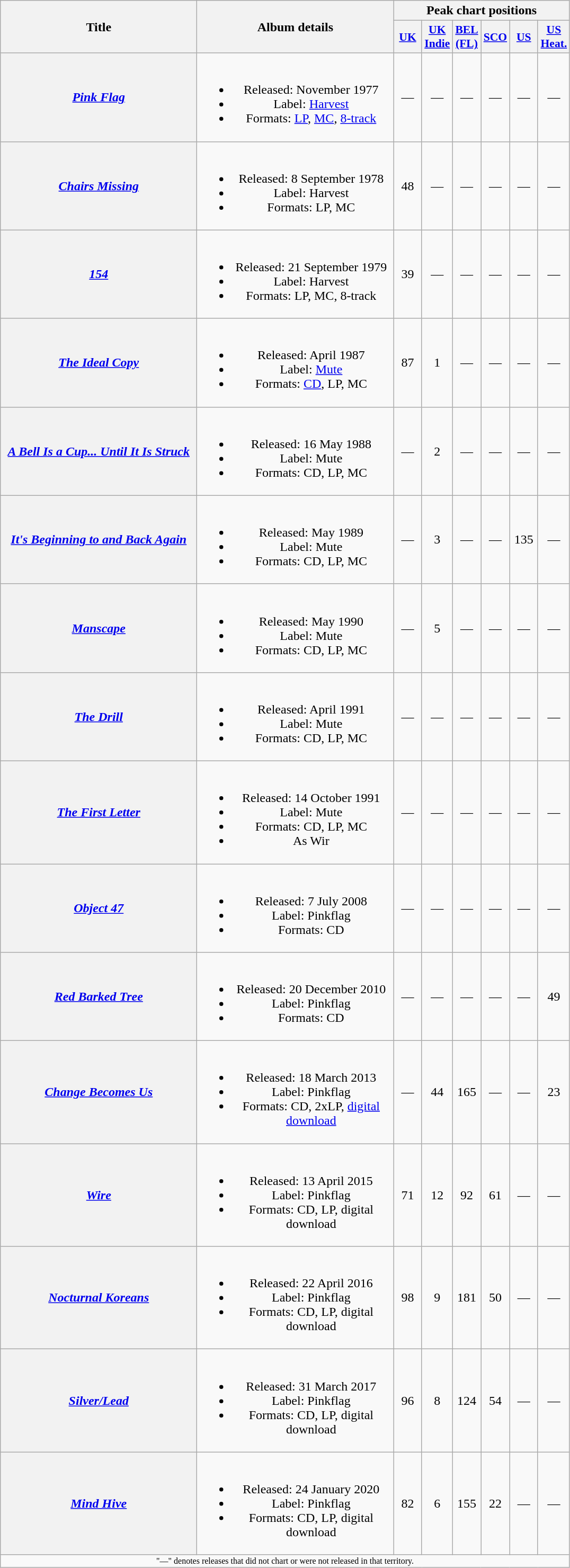<table class="wikitable plainrowheaders" style="text-align:center;">
<tr>
<th rowspan="2" scope="col" style="width:15em;">Title</th>
<th rowspan="2" scope="col" style="width:15em;">Album details</th>
<th colspan="6">Peak chart positions</th>
</tr>
<tr>
<th scope="col" style="width:2em;font-size:90%;"><a href='#'>UK</a><br></th>
<th scope="col" style="width:2em;font-size:90%;"><a href='#'>UK Indie</a><br></th>
<th scope="col" style="width:2em;font-size:90%;"><a href='#'>BEL<br>(FL)</a><br></th>
<th scope="col" style="width:2em;font-size:90%;"><a href='#'>SCO</a><br></th>
<th scope="col" style="width:2em;font-size:90%;"><a href='#'>US</a><br></th>
<th scope="col" style="width:2em;font-size:90%;"><a href='#'>US Heat.</a><br></th>
</tr>
<tr>
<th scope="row"><em><a href='#'>Pink Flag</a></em></th>
<td><br><ul><li>Released: November 1977</li><li>Label: <a href='#'>Harvest</a></li><li>Formats: <a href='#'>LP</a>, <a href='#'>MC</a>, <a href='#'>8-track</a></li></ul></td>
<td>—</td>
<td>—</td>
<td>—</td>
<td>—</td>
<td>—</td>
<td>—</td>
</tr>
<tr>
<th scope="row"><em><a href='#'>Chairs Missing</a></em></th>
<td><br><ul><li>Released: 8 September 1978</li><li>Label: Harvest</li><li>Formats: LP, MC</li></ul></td>
<td>48</td>
<td>—</td>
<td>—</td>
<td>—</td>
<td>—</td>
<td>—</td>
</tr>
<tr>
<th scope="row"><em><a href='#'>154</a></em></th>
<td><br><ul><li>Released: 21 September 1979</li><li>Label: Harvest</li><li>Formats: LP, MC, 8-track</li></ul></td>
<td>39</td>
<td>—</td>
<td>—</td>
<td>—</td>
<td>—</td>
<td>—</td>
</tr>
<tr>
<th scope="row"><em><a href='#'>The Ideal Copy</a></em></th>
<td><br><ul><li>Released: April 1987</li><li>Label: <a href='#'>Mute</a></li><li>Formats: <a href='#'>CD</a>, LP, MC</li></ul></td>
<td>87</td>
<td>1</td>
<td>—</td>
<td>—</td>
<td>—</td>
<td>—</td>
</tr>
<tr>
<th scope="row"><em><a href='#'>A Bell Is a Cup... Until It Is Struck</a></em></th>
<td><br><ul><li>Released: 16 May 1988</li><li>Label: Mute</li><li>Formats: CD, LP, MC</li></ul></td>
<td>—</td>
<td>2</td>
<td>—</td>
<td>—</td>
<td>—</td>
<td>—</td>
</tr>
<tr>
<th scope="row"><em><a href='#'>It's Beginning to and Back Again</a></em></th>
<td><br><ul><li>Released: May 1989</li><li>Label: Mute</li><li>Formats: CD, LP, MC</li></ul></td>
<td>—</td>
<td>3</td>
<td>—</td>
<td>—</td>
<td>135</td>
<td>—</td>
</tr>
<tr>
<th scope="row"><em><a href='#'>Manscape</a></em></th>
<td><br><ul><li>Released: May 1990</li><li>Label: Mute</li><li>Formats: CD, LP, MC</li></ul></td>
<td>—</td>
<td>5</td>
<td>—</td>
<td>—</td>
<td>—</td>
<td>—</td>
</tr>
<tr>
<th scope="row"><em><a href='#'>The Drill</a></em></th>
<td><br><ul><li>Released: April 1991</li><li>Label: Mute</li><li>Formats: CD, LP, MC</li></ul></td>
<td>—</td>
<td>—</td>
<td>—</td>
<td>—</td>
<td>—</td>
<td>—</td>
</tr>
<tr>
<th scope="row"><em><a href='#'>The First Letter</a></em></th>
<td><br><ul><li>Released: 14 October 1991</li><li>Label: Mute</li><li>Formats: CD, LP, MC</li><li>As Wir</li></ul></td>
<td>—</td>
<td>—</td>
<td>—</td>
<td>—</td>
<td>—</td>
<td>—</td>
</tr>
<tr>
<th scope="row"><em><a href='#'>Object 47</a></em></th>
<td><br><ul><li>Released: 7 July 2008</li><li>Label: Pinkflag</li><li>Formats: CD</li></ul></td>
<td>—</td>
<td>—</td>
<td>—</td>
<td>—</td>
<td>—</td>
<td>—</td>
</tr>
<tr>
<th scope="row"><em><a href='#'>Red Barked Tree</a></em></th>
<td><br><ul><li>Released: 20 December 2010</li><li>Label: Pinkflag</li><li>Formats: CD</li></ul></td>
<td>—</td>
<td>—</td>
<td>—</td>
<td>—</td>
<td>—</td>
<td>49</td>
</tr>
<tr>
<th scope="row"><em><a href='#'>Change Becomes Us</a></em></th>
<td><br><ul><li>Released: 18 March 2013</li><li>Label: Pinkflag</li><li>Formats: CD, 2xLP, <a href='#'>digital download</a></li></ul></td>
<td>—</td>
<td>44</td>
<td>165</td>
<td>—</td>
<td>—</td>
<td>23</td>
</tr>
<tr>
<th scope="row"><em><a href='#'>Wire</a></em></th>
<td><br><ul><li>Released: 13 April 2015</li><li>Label: Pinkflag</li><li>Formats: CD, LP, digital download</li></ul></td>
<td>71</td>
<td>12</td>
<td>92</td>
<td>61</td>
<td>—</td>
<td>—</td>
</tr>
<tr>
<th scope="row"><em><a href='#'>Nocturnal Koreans</a></em></th>
<td><br><ul><li>Released: 22 April 2016</li><li>Label: Pinkflag</li><li>Formats: CD, LP, digital download</li></ul></td>
<td>98</td>
<td>9</td>
<td>181</td>
<td>50</td>
<td>—</td>
<td>—</td>
</tr>
<tr>
<th scope="row"><em><a href='#'>Silver/Lead</a></em></th>
<td><br><ul><li>Released: 31 March 2017</li><li>Label: Pinkflag</li><li>Formats: CD, LP, digital download</li></ul></td>
<td>96</td>
<td>8</td>
<td>124</td>
<td>54</td>
<td>—</td>
<td>—</td>
</tr>
<tr>
<th scope="row"><em><a href='#'>Mind Hive</a></em></th>
<td><br><ul><li>Released: 24 January 2020</li><li>Label: Pinkflag</li><li>Formats: CD, LP, digital download</li></ul></td>
<td>82</td>
<td>6</td>
<td>155</td>
<td>22</td>
<td>—</td>
<td>—</td>
</tr>
<tr>
<td colspan="8" style="font-size:8pt">"—" denotes releases that did not chart or were not released in that territory.</td>
</tr>
</table>
